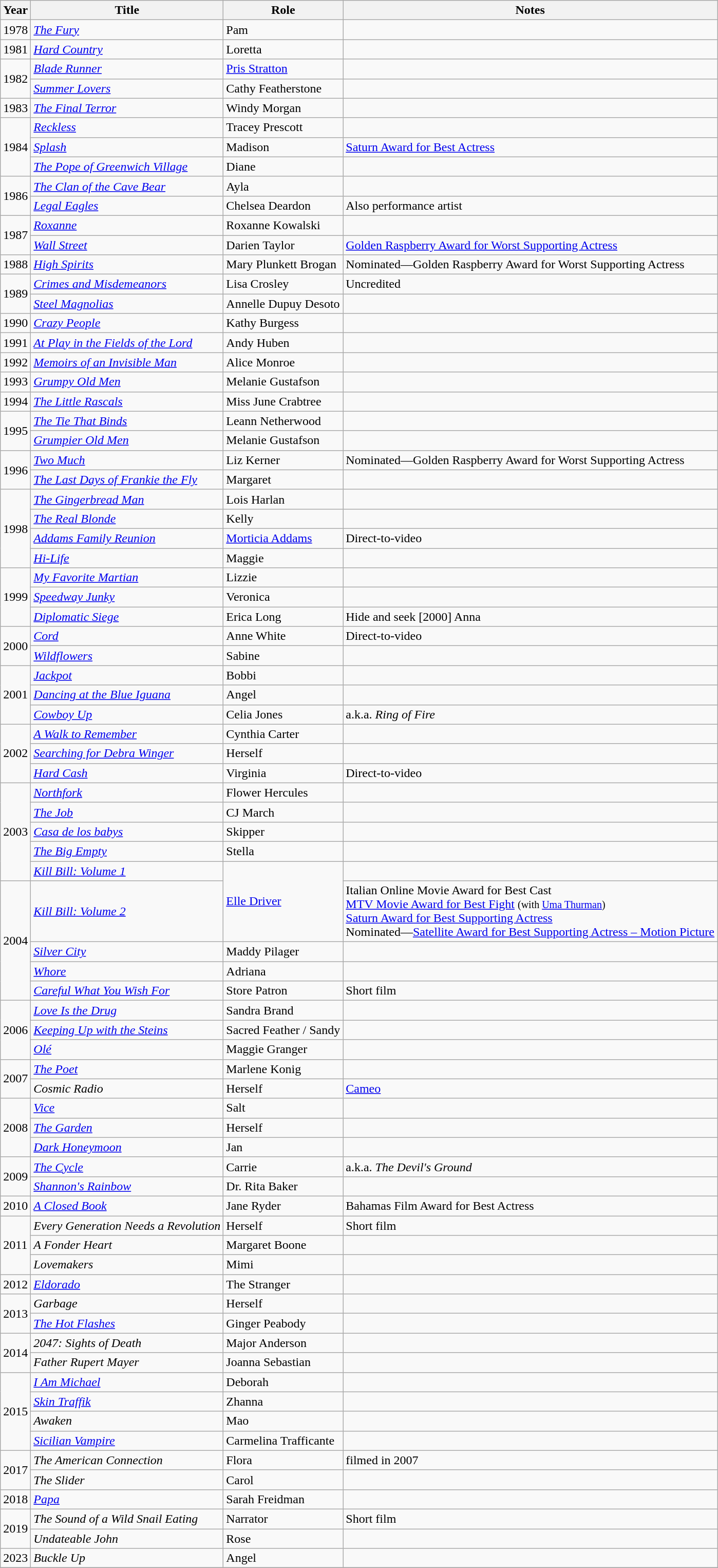<table class="wikitable sortable">
<tr>
<th>Year</th>
<th>Title</th>
<th>Role</th>
<th>Notes</th>
</tr>
<tr>
<td>1978</td>
<td><em><a href='#'>The Fury</a></em></td>
<td>Pam</td>
<td></td>
</tr>
<tr>
<td>1981</td>
<td><em><a href='#'>Hard Country</a></em></td>
<td>Loretta</td>
<td></td>
</tr>
<tr>
<td rowspan=2>1982</td>
<td><em><a href='#'>Blade Runner</a></em></td>
<td><a href='#'>Pris Stratton</a></td>
<td></td>
</tr>
<tr>
<td><em><a href='#'>Summer Lovers</a></em></td>
<td>Cathy Featherstone</td>
<td></td>
</tr>
<tr>
<td>1983</td>
<td><em><a href='#'>The Final Terror</a></em></td>
<td>Windy Morgan</td>
<td></td>
</tr>
<tr>
<td rowspan=3>1984</td>
<td><em><a href='#'>Reckless</a></em></td>
<td>Tracey Prescott</td>
<td></td>
</tr>
<tr>
<td><em><a href='#'>Splash</a></em></td>
<td>Madison</td>
<td><a href='#'>Saturn Award for Best Actress</a></td>
</tr>
<tr>
<td><em><a href='#'>The Pope of Greenwich Village</a></em></td>
<td>Diane</td>
<td></td>
</tr>
<tr>
<td rowspan=2>1986</td>
<td><em><a href='#'>The Clan of the Cave Bear</a></em></td>
<td>Ayla</td>
<td></td>
</tr>
<tr>
<td><em><a href='#'>Legal Eagles</a></em></td>
<td>Chelsea Deardon</td>
<td>Also performance artist</td>
</tr>
<tr>
<td rowspan=2>1987</td>
<td><em><a href='#'>Roxanne</a></em></td>
<td>Roxanne Kowalski</td>
<td></td>
</tr>
<tr>
<td><em><a href='#'>Wall Street</a></em></td>
<td>Darien Taylor</td>
<td><a href='#'>Golden Raspberry Award for Worst Supporting Actress</a></td>
</tr>
<tr>
<td>1988</td>
<td><em><a href='#'>High Spirits</a></em></td>
<td>Mary Plunkett Brogan</td>
<td>Nominated—Golden Raspberry Award for Worst Supporting Actress</td>
</tr>
<tr>
<td rowspan=2>1989</td>
<td><em><a href='#'>Crimes and Misdemeanors</a></em></td>
<td>Lisa Crosley</td>
<td>Uncredited</td>
</tr>
<tr>
<td><em><a href='#'>Steel Magnolias</a></em></td>
<td>Annelle Dupuy Desoto</td>
<td></td>
</tr>
<tr>
<td>1990</td>
<td><em><a href='#'>Crazy People</a></em></td>
<td>Kathy Burgess</td>
<td></td>
</tr>
<tr>
<td>1991</td>
<td><em><a href='#'>At Play in the Fields of the Lord</a></em></td>
<td>Andy Huben</td>
<td></td>
</tr>
<tr>
<td>1992</td>
<td><em><a href='#'>Memoirs of an Invisible Man</a></em></td>
<td>Alice Monroe</td>
<td></td>
</tr>
<tr>
<td>1993</td>
<td><em><a href='#'>Grumpy Old Men</a></em></td>
<td>Melanie Gustafson</td>
<td></td>
</tr>
<tr>
<td>1994</td>
<td><em><a href='#'>The Little Rascals</a></em></td>
<td>Miss June Crabtree</td>
<td></td>
</tr>
<tr>
<td rowspan=2>1995</td>
<td><em><a href='#'>The Tie That Binds</a></em></td>
<td>Leann Netherwood</td>
<td></td>
</tr>
<tr>
<td><em><a href='#'>Grumpier Old Men</a></em></td>
<td>Melanie Gustafson</td>
<td></td>
</tr>
<tr>
<td rowspan=2>1996</td>
<td><em><a href='#'>Two Much</a></em></td>
<td>Liz Kerner</td>
<td>Nominated—Golden Raspberry Award for Worst Supporting Actress</td>
</tr>
<tr>
<td><em><a href='#'>The Last Days of Frankie the Fly</a></em></td>
<td>Margaret</td>
<td></td>
</tr>
<tr>
<td rowspan=4>1998</td>
<td><em><a href='#'>The Gingerbread Man</a></em></td>
<td>Lois Harlan</td>
<td></td>
</tr>
<tr>
<td><em><a href='#'>The Real Blonde</a></em></td>
<td>Kelly</td>
<td></td>
</tr>
<tr>
<td><em><a href='#'>Addams Family Reunion</a></em></td>
<td><a href='#'>Morticia Addams</a></td>
<td>Direct-to-video</td>
</tr>
<tr>
<td><em><a href='#'>Hi-Life</a></em></td>
<td>Maggie</td>
<td></td>
</tr>
<tr>
<td rowspan=3>1999</td>
<td><em><a href='#'>My Favorite Martian</a></em></td>
<td>Lizzie</td>
<td></td>
</tr>
<tr>
<td><em><a href='#'>Speedway Junky</a></em></td>
<td>Veronica</td>
<td></td>
</tr>
<tr>
<td><em><a href='#'>Diplomatic Siege</a></em></td>
<td>Erica Long</td>
<td>Hide and seek [2000] Anna</td>
</tr>
<tr>
<td rowspan=2>2000</td>
<td><em><a href='#'>Cord</a></em></td>
<td>Anne White</td>
<td>Direct-to-video</td>
</tr>
<tr>
<td><em><a href='#'>Wildflowers</a></em></td>
<td>Sabine</td>
<td></td>
</tr>
<tr>
<td rowspan=3>2001</td>
<td><em><a href='#'>Jackpot</a></em></td>
<td>Bobbi</td>
<td></td>
</tr>
<tr>
<td><em><a href='#'>Dancing at the Blue Iguana</a></em></td>
<td>Angel</td>
<td></td>
</tr>
<tr>
<td><em><a href='#'>Cowboy Up</a></em></td>
<td>Celia Jones</td>
<td>a.k.a. <em>Ring of Fire</em></td>
</tr>
<tr>
<td rowspan=3>2002</td>
<td><em><a href='#'>A Walk to Remember</a></em></td>
<td>Cynthia Carter</td>
<td></td>
</tr>
<tr>
<td><em><a href='#'>Searching for Debra Winger</a></em></td>
<td>Herself</td>
<td></td>
</tr>
<tr>
<td><em><a href='#'>Hard Cash</a></em></td>
<td>Virginia</td>
<td>Direct-to-video</td>
</tr>
<tr>
<td rowspan=5>2003</td>
<td><em><a href='#'>Northfork</a></em></td>
<td>Flower Hercules</td>
<td></td>
</tr>
<tr>
<td><em><a href='#'>The Job</a></em></td>
<td>CJ March</td>
<td></td>
</tr>
<tr>
<td><em><a href='#'>Casa de los babys</a></em></td>
<td>Skipper</td>
<td></td>
</tr>
<tr>
<td><em><a href='#'>The Big Empty</a></em></td>
<td>Stella</td>
<td></td>
</tr>
<tr>
<td><em><a href='#'>Kill Bill: Volume 1</a></em></td>
<td rowspan="2"><a href='#'>Elle Driver</a></td>
<td></td>
</tr>
<tr>
<td rowspan=4>2004</td>
<td><em><a href='#'>Kill Bill: Volume 2</a></em></td>
<td>Italian Online Movie Award for Best Cast<br><a href='#'>MTV Movie Award for Best Fight</a> <small>(with <a href='#'>Uma Thurman</a>)</small><br><a href='#'>Saturn Award for Best Supporting Actress</a><br>Nominated—<a href='#'>Satellite Award for Best Supporting Actress – Motion Picture</a></td>
</tr>
<tr>
<td><em><a href='#'>Silver City</a></em></td>
<td>Maddy Pilager</td>
<td></td>
</tr>
<tr>
<td><em><a href='#'>Whore</a></em></td>
<td>Adriana</td>
<td></td>
</tr>
<tr>
<td><em><a href='#'>Careful What You Wish For</a></em></td>
<td>Store Patron</td>
<td>Short film</td>
</tr>
<tr>
<td rowspan=3>2006</td>
<td><em><a href='#'>Love Is the Drug</a></em></td>
<td>Sandra Brand</td>
<td></td>
</tr>
<tr>
<td><em><a href='#'>Keeping Up with the Steins</a></em></td>
<td>Sacred Feather / Sandy</td>
<td></td>
</tr>
<tr>
<td><em><a href='#'>Olé</a></em></td>
<td>Maggie Granger</td>
<td></td>
</tr>
<tr>
<td rowspan=2>2007</td>
<td><em><a href='#'>The Poet</a></em></td>
<td>Marlene Konig</td>
<td></td>
</tr>
<tr>
<td><em>Cosmic Radio</em></td>
<td>Herself</td>
<td><a href='#'>Cameo</a></td>
</tr>
<tr>
<td rowspan=3>2008</td>
<td><em><a href='#'>Vice</a></em></td>
<td>Salt</td>
<td></td>
</tr>
<tr>
<td><em><a href='#'>The Garden</a></em></td>
<td>Herself</td>
<td></td>
</tr>
<tr>
<td><em><a href='#'>Dark Honeymoon</a></em></td>
<td>Jan</td>
<td></td>
</tr>
<tr>
<td rowspan=2>2009</td>
<td><em><a href='#'>The Cycle</a></em></td>
<td>Carrie</td>
<td>a.k.a. <em>The Devil's Ground</em></td>
</tr>
<tr>
<td><em><a href='#'>Shannon's Rainbow</a></em></td>
<td>Dr. Rita Baker</td>
<td></td>
</tr>
<tr>
<td>2010</td>
<td><em><a href='#'>A Closed Book</a></em></td>
<td>Jane Ryder</td>
<td>Bahamas Film Award for Best Actress</td>
</tr>
<tr>
<td rowspan=3>2011</td>
<td><em>Every Generation Needs a Revolution</em></td>
<td>Herself</td>
<td>Short film</td>
</tr>
<tr>
<td><em>A Fonder Heart</em></td>
<td>Margaret Boone</td>
<td></td>
</tr>
<tr>
<td><em>Lovemakers</em></td>
<td>Mimi</td>
<td></td>
</tr>
<tr>
<td>2012</td>
<td><em><a href='#'>Eldorado</a></em></td>
<td>The Stranger</td>
<td></td>
</tr>
<tr>
<td rowspan=2>2013</td>
<td><em>Garbage</em></td>
<td>Herself</td>
<td></td>
</tr>
<tr>
<td><em><a href='#'>The Hot Flashes</a></em></td>
<td>Ginger Peabody</td>
<td></td>
</tr>
<tr>
<td rowspan=2>2014</td>
<td><em>2047: Sights of Death</em></td>
<td>Major Anderson</td>
<td></td>
</tr>
<tr>
<td><em>Father Rupert Mayer</em></td>
<td>Joanna Sebastian</td>
<td></td>
</tr>
<tr>
<td rowspan=4>2015</td>
<td><em><a href='#'>I Am Michael</a></em></td>
<td>Deborah</td>
<td></td>
</tr>
<tr>
<td><em><a href='#'>Skin Traffik</a></em></td>
<td>Zhanna</td>
<td></td>
</tr>
<tr>
<td><em>Awaken</em></td>
<td>Mao</td>
<td></td>
</tr>
<tr>
<td><em><a href='#'>Sicilian Vampire</a></em></td>
<td>Carmelina Trafficante</td>
<td></td>
</tr>
<tr>
<td rowspan=2>2017</td>
<td><em>The American Connection</em></td>
<td>Flora</td>
<td>filmed in 2007</td>
</tr>
<tr>
<td><em>The Slider</em></td>
<td>Carol</td>
<td></td>
</tr>
<tr>
<td>2018</td>
<td><em><a href='#'>Papa</a></em></td>
<td>Sarah Freidman</td>
<td></td>
</tr>
<tr>
<td rowspan=2>2019</td>
<td><em>The Sound of a Wild Snail Eating</em></td>
<td>Narrator</td>
<td>Short film</td>
</tr>
<tr>
<td><em>Undateable John</em></td>
<td>Rose</td>
<td></td>
</tr>
<tr>
<td>2023</td>
<td><em>Buckle Up</em></td>
<td>Angel</td>
<td></td>
</tr>
<tr>
</tr>
</table>
